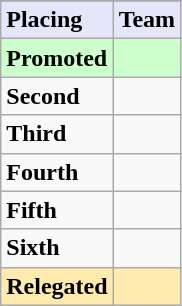<table class=wikitable>
<tr>
</tr>
<tr style="background: #E6E6FA;">
<td><strong>Placing</strong></td>
<td><strong>Team</strong></td>
</tr>
<tr style="background: #ccffcc;">
<td><strong>Promoted</strong></td>
<td><strong></strong></td>
</tr>
<tr>
<td><strong>Second</strong></td>
<td></td>
</tr>
<tr>
<td><strong>Third</strong></td>
<td></td>
</tr>
<tr>
<td><strong>Fourth</strong></td>
<td></td>
</tr>
<tr>
<td><strong>Fifth</strong></td>
<td></td>
</tr>
<tr>
<td><strong>Sixth</strong></td>
<td></td>
</tr>
<tr style="background: #ffebad;">
<td><strong>Relegated</strong></td>
<td></td>
</tr>
</table>
